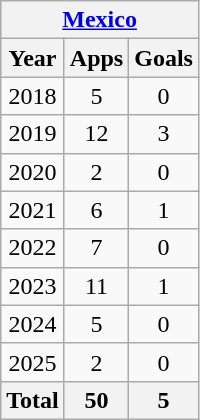<table class="wikitable" style="text-align:center">
<tr>
<th colspan=3><a href='#'>Mexico</a></th>
</tr>
<tr>
<th>Year</th>
<th>Apps</th>
<th>Goals</th>
</tr>
<tr>
<td>2018</td>
<td>5</td>
<td>0</td>
</tr>
<tr>
<td>2019</td>
<td>12</td>
<td>3</td>
</tr>
<tr>
<td>2020</td>
<td>2</td>
<td>0</td>
</tr>
<tr>
<td>2021</td>
<td>6</td>
<td>1</td>
</tr>
<tr>
<td>2022</td>
<td>7</td>
<td>0</td>
</tr>
<tr>
<td>2023</td>
<td>11</td>
<td>1</td>
</tr>
<tr>
<td>2024</td>
<td>5</td>
<td>0</td>
</tr>
<tr>
<td>2025</td>
<td>2</td>
<td>0</td>
</tr>
<tr>
<th>Total</th>
<th>50</th>
<th>5</th>
</tr>
</table>
